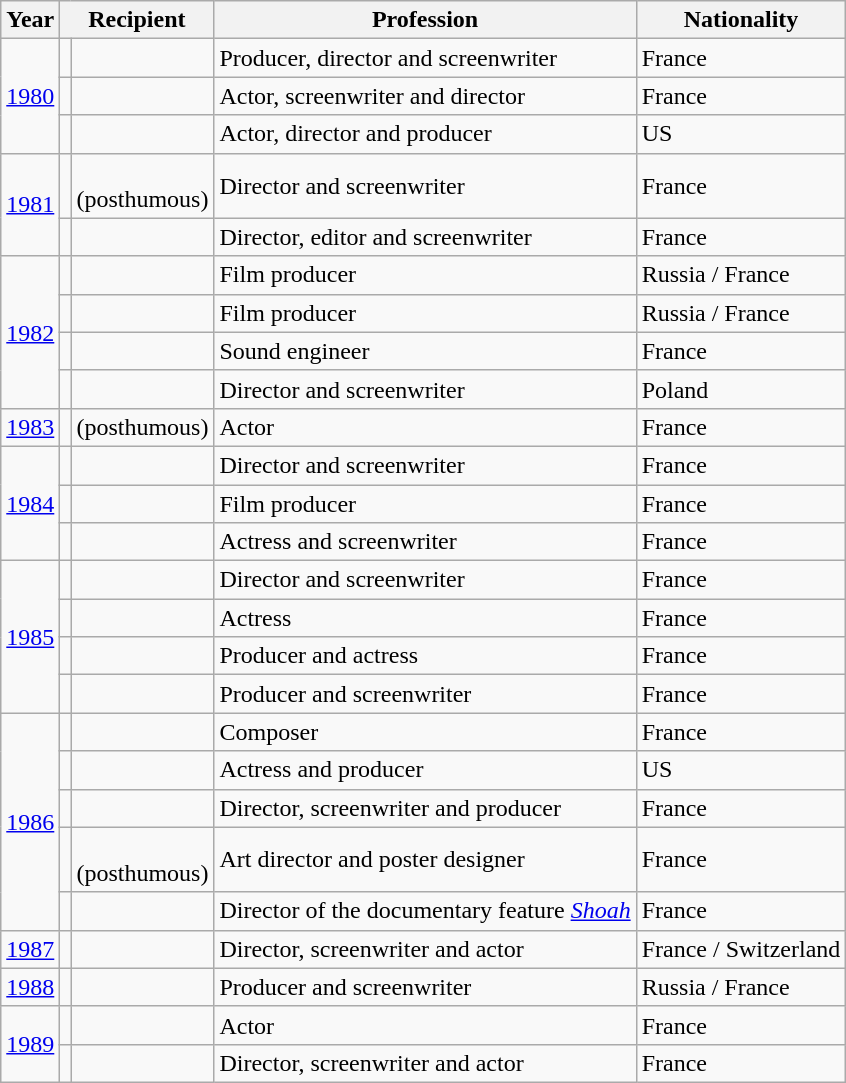<table class="wikitable sortable">
<tr>
<th>Year</th>
<th colspan="2">Recipient</th>
<th class=unsortable>Profession</th>
<th>Nationality</th>
</tr>
<tr>
<td rowspan="3"><a href='#'>1980</a></td>
<td data-sort-value="Braunberger"></td>
<td></td>
<td>Producer, director and screenwriter</td>
<td>France</td>
</tr>
<tr>
<td></td>
<td></td>
<td>Actor, screenwriter and director</td>
<td>France</td>
</tr>
<tr>
<td></td>
<td></td>
<td>Actor, director and producer</td>
<td>US</td>
</tr>
<tr>
<td rowspan="2"><a href='#'>1981</a></td>
<td></td>
<td><br>(posthumous)</td>
<td>Director and screenwriter</td>
<td>France</td>
</tr>
<tr>
<td data-sort-value="Resnais"></td>
<td></td>
<td>Director, editor and screenwriter</td>
<td>France</td>
</tr>
<tr>
<td rowspan="4"><a href='#'>1982</a></td>
<td data-sort-value="Dancigers"></td>
<td></td>
<td>Film producer</td>
<td>Russia / France</td>
</tr>
<tr>
<td data-sort-value="Mnouchkine"></td>
<td></td>
<td>Film producer</td>
<td>Russia / France</td>
</tr>
<tr>
<td data-sort-value="Nény"></td>
<td></td>
<td>Sound engineer</td>
<td>France</td>
</tr>
<tr>
<td></td>
<td></td>
<td>Director and screenwriter</td>
<td>Poland</td>
</tr>
<tr>
<td><a href='#'>1983</a></td>
<td data-sort-value="Raimu"></td>
<td> (posthumous)</td>
<td>Actor</td>
<td>France</td>
</tr>
<tr>
<td rowspan="3"><a href='#'>1984</a></td>
<td></td>
<td></td>
<td>Director and screenwriter</td>
<td>France</td>
</tr>
<tr>
<td data-sort-value="Beauregard"></td>
<td></td>
<td>Film producer</td>
<td>France</td>
</tr>
<tr>
<td></td>
<td></td>
<td>Actress and screenwriter</td>
<td>France</td>
</tr>
<tr>
<td rowspan="4"><a href='#'>1985</a></td>
<td data-sort-value="Christian-Jaque"></td>
<td></td>
<td>Director and screenwriter</td>
<td>France</td>
</tr>
<tr>
<td></td>
<td></td>
<td>Actress</td>
<td>France</td>
</tr>
<tr>
<td data-sort-value="Gouze-Rénal"></td>
<td></td>
<td>Producer and actress</td>
<td>France</td>
</tr>
<tr>
<td data-sort-value="Poiré"></td>
<td></td>
<td>Producer and screenwriter</td>
<td>France</td>
</tr>
<tr>
<td rowspan="5"><a href='#'>1986</a></td>
<td data-sort-value="Jarre"></td>
<td></td>
<td>Composer</td>
<td>France</td>
</tr>
<tr>
<td></td>
<td></td>
<td>Actress and producer</td>
<td>US</td>
</tr>
<tr>
<td></td>
<td></td>
<td>Director, screenwriter and producer</td>
<td>France</td>
</tr>
<tr>
<td></td>
<td><br>(posthumous)</td>
<td>Art director and poster designer</td>
<td>France</td>
</tr>
<tr>
<td></td>
<td></td>
<td>Director of the documentary feature <em><a href='#'>Shoah</a></em></td>
<td>France</td>
</tr>
<tr>
<td><a href='#'>1987</a></td>
<td></td>
<td></td>
<td>Director, screenwriter and actor</td>
<td>France / Switzerland</td>
</tr>
<tr>
<td><a href='#'>1988</a></td>
<td data-sort-value="Silberman"></td>
<td></td>
<td>Producer and screenwriter</td>
<td>Russia / France</td>
</tr>
<tr>
<td rowspan="2"><a href='#'>1989</a></td>
<td></td>
<td></td>
<td>Actor</td>
<td>France</td>
</tr>
<tr>
<td></td>
<td></td>
<td>Director, screenwriter and actor</td>
<td>France</td>
</tr>
</table>
